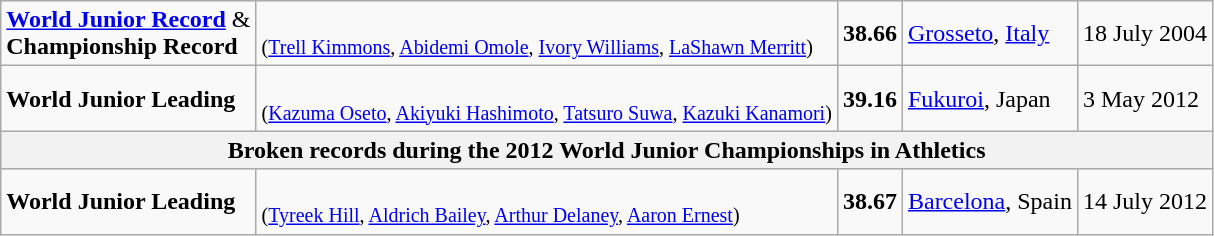<table class="wikitable">
<tr>
<td><strong><a href='#'>World Junior Record</a></strong> &<br><strong>Championship Record</strong></td>
<td><br><small>(<a href='#'>Trell Kimmons</a>, <a href='#'>Abidemi Omole</a>, <a href='#'>Ivory Williams</a>, <a href='#'>LaShawn Merritt</a>)</small></td>
<td><strong>38.66</strong></td>
<td><a href='#'>Grosseto</a>, <a href='#'>Italy</a></td>
<td>18 July 2004</td>
</tr>
<tr>
<td><strong>World Junior Leading</strong></td>
<td><br><small>(<a href='#'>Kazuma Oseto</a>, <a href='#'>Akiyuki Hashimoto</a>, <a href='#'>Tatsuro Suwa</a>, <a href='#'>Kazuki Kanamori</a>)</small></td>
<td><strong>39.16</strong></td>
<td><a href='#'>Fukuroi</a>, Japan</td>
<td>3 May 2012</td>
</tr>
<tr>
<th colspan="5">Broken records during the 2012 World Junior Championships in Athletics</th>
</tr>
<tr>
<td><strong>World Junior Leading</strong></td>
<td><br><small>(<a href='#'>Tyreek Hill</a>, <a href='#'>Aldrich Bailey</a>, <a href='#'>Arthur Delaney</a>, <a href='#'>Aaron Ernest</a>)</small></td>
<td><strong>38.67</strong></td>
<td><a href='#'>Barcelona</a>, Spain</td>
<td>14 July 2012</td>
</tr>
</table>
